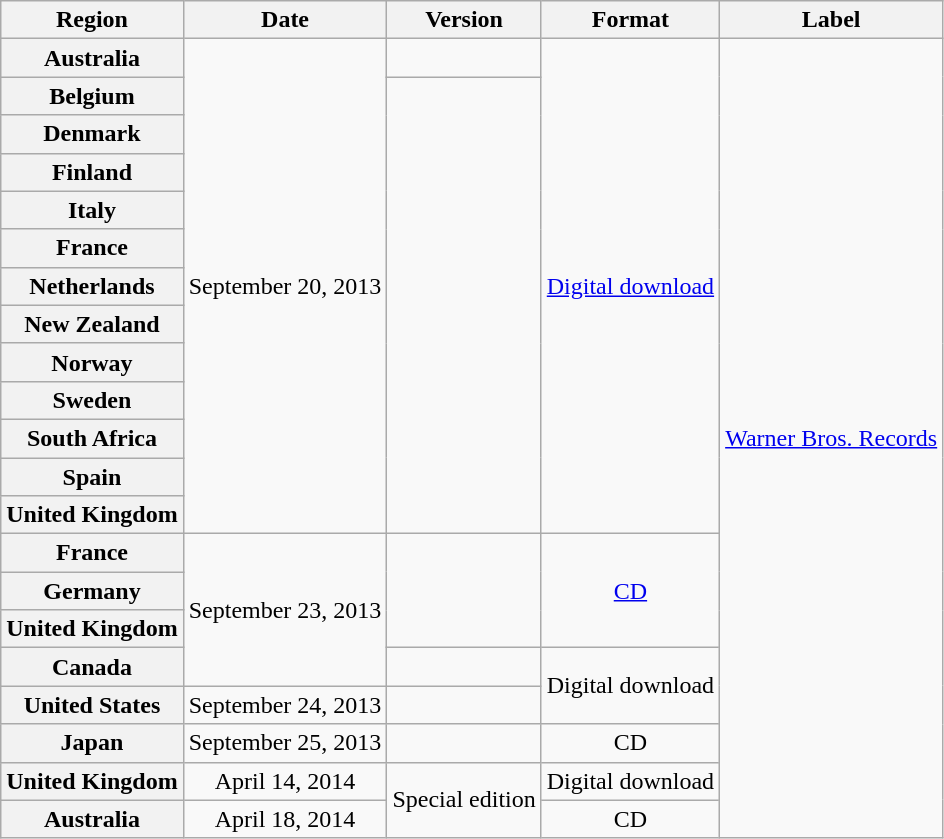<table class="wikitable plainrowheaders sortable" style="text-align:center;">
<tr>
<th scope="column">Region</th>
<th>Date</th>
<th>Version</th>
<th>Format</th>
<th>Label</th>
</tr>
<tr>
<th scope="row">Australia</th>
<td rowspan="13">September 20, 2013</td>
<td></td>
<td rowspan="13"><a href='#'>Digital download</a></td>
<td rowspan="21"><a href='#'>Warner Bros. Records</a></td>
</tr>
<tr>
<th scope="row">Belgium</th>
<td rowspan="12"></td>
</tr>
<tr>
<th scope="row">Denmark</th>
</tr>
<tr>
<th scope="row">Finland</th>
</tr>
<tr>
<th scope="row">Italy</th>
</tr>
<tr>
<th scope="row">France</th>
</tr>
<tr>
<th scope="row">Netherlands</th>
</tr>
<tr>
<th scope="row">New Zealand</th>
</tr>
<tr>
<th scope="row">Norway</th>
</tr>
<tr>
<th scope="row">Sweden</th>
</tr>
<tr>
<th scope="row">South Africa</th>
</tr>
<tr>
<th scope="row">Spain</th>
</tr>
<tr>
<th scope="row">United Kingdom</th>
</tr>
<tr>
<th scope="row">France</th>
<td rowspan="4">September 23, 2013</td>
<td rowspan="3"></td>
<td rowspan="3"><a href='#'>CD</a></td>
</tr>
<tr>
<th scope="row">Germany</th>
</tr>
<tr>
<th scope="row">United Kingdom</th>
</tr>
<tr>
<th scope="row">Canada</th>
<td></td>
<td rowspan="2">Digital download</td>
</tr>
<tr>
<th scope="row">United States</th>
<td>September 24, 2013</td>
<td></td>
</tr>
<tr>
<th scope="row">Japan</th>
<td>September 25, 2013</td>
<td></td>
<td>CD</td>
</tr>
<tr>
<th scope="row">United Kingdom</th>
<td>April 14, 2014</td>
<td rowspan="2">Special edition</td>
<td>Digital download</td>
</tr>
<tr>
<th scope="row">Australia</th>
<td>April 18, 2014</td>
<td>CD</td>
</tr>
</table>
